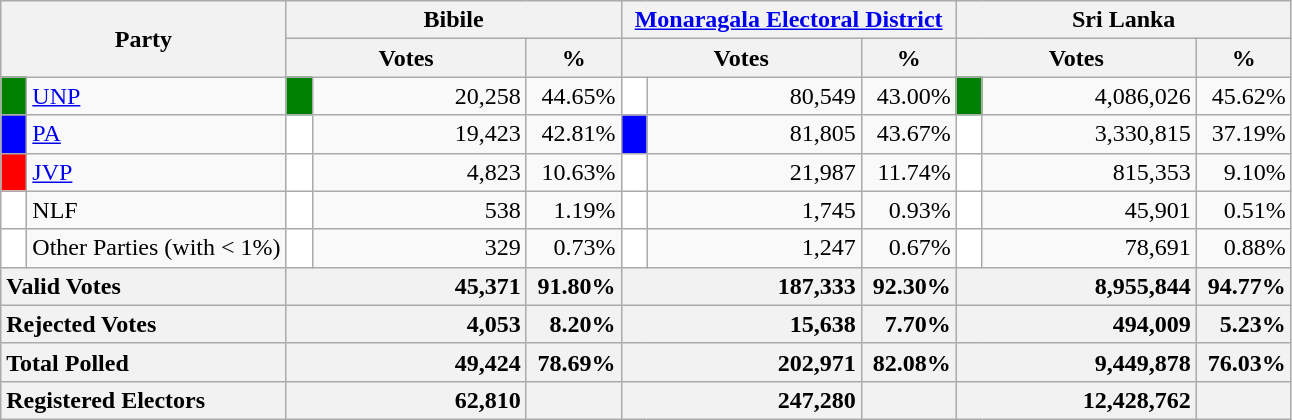<table class="wikitable">
<tr>
<th colspan="2" width="144px"rowspan="2">Party</th>
<th colspan="3" width="216px">Bibile</th>
<th colspan="3" width="216px"><a href='#'>Monaragala Electoral District</a></th>
<th colspan="3" width="216px">Sri Lanka</th>
</tr>
<tr>
<th colspan="2" width="144px">Votes</th>
<th>%</th>
<th colspan="2" width="144px">Votes</th>
<th>%</th>
<th colspan="2" width="144px">Votes</th>
<th>%</th>
</tr>
<tr>
<td style="background-color:green;" width="10px"></td>
<td style="text-align:left;"><a href='#'>UNP</a></td>
<td style="background-color:green;" width="10px"></td>
<td style="text-align:right;">20,258</td>
<td style="text-align:right;">44.65%</td>
<td style="background-color:white;" width="10px"></td>
<td style="text-align:right;">80,549</td>
<td style="text-align:right;">43.00%</td>
<td style="background-color:green;" width="10px"></td>
<td style="text-align:right;">4,086,026</td>
<td style="text-align:right;">45.62%</td>
</tr>
<tr>
<td style="background-color:blue;" width="10px"></td>
<td style="text-align:left;"><a href='#'>PA</a></td>
<td style="background-color:white;" width="10px"></td>
<td style="text-align:right;">19,423</td>
<td style="text-align:right;">42.81%</td>
<td style="background-color:blue;" width="10px"></td>
<td style="text-align:right;">81,805</td>
<td style="text-align:right;">43.67%</td>
<td style="background-color:white;" width="10px"></td>
<td style="text-align:right;">3,330,815</td>
<td style="text-align:right;">37.19%</td>
</tr>
<tr>
<td style="background-color:red;" width="10px"></td>
<td style="text-align:left;"><a href='#'>JVP</a></td>
<td style="background-color:white;" width="10px"></td>
<td style="text-align:right;">4,823</td>
<td style="text-align:right;">10.63%</td>
<td style="background-color:white;" width="10px"></td>
<td style="text-align:right;">21,987</td>
<td style="text-align:right;">11.74%</td>
<td style="background-color:white;" width="10px"></td>
<td style="text-align:right;">815,353</td>
<td style="text-align:right;">9.10%</td>
</tr>
<tr>
<td style="background-color:white;" width="10px"></td>
<td style="text-align:left;">NLF</td>
<td style="background-color:white;" width="10px"></td>
<td style="text-align:right;">538</td>
<td style="text-align:right;">1.19%</td>
<td style="background-color:white;" width="10px"></td>
<td style="text-align:right;">1,745</td>
<td style="text-align:right;">0.93%</td>
<td style="background-color:white;" width="10px"></td>
<td style="text-align:right;">45,901</td>
<td style="text-align:right;">0.51%</td>
</tr>
<tr>
<td style="background-color:white;" width="10px"></td>
<td style="text-align:left;">Other Parties (with < 1%)</td>
<td style="background-color:white;" width="10px"></td>
<td style="text-align:right;">329</td>
<td style="text-align:right;">0.73%</td>
<td style="background-color:white;" width="10px"></td>
<td style="text-align:right;">1,247</td>
<td style="text-align:right;">0.67%</td>
<td style="background-color:white;" width="10px"></td>
<td style="text-align:right;">78,691</td>
<td style="text-align:right;">0.88%</td>
</tr>
<tr>
<th colspan="2" width="144px"style="text-align:left;">Valid Votes</th>
<th style="text-align:right;"colspan="2" width="144px">45,371</th>
<th style="text-align:right;">91.80%</th>
<th style="text-align:right;"colspan="2" width="144px">187,333</th>
<th style="text-align:right;">92.30%</th>
<th style="text-align:right;"colspan="2" width="144px">8,955,844</th>
<th style="text-align:right;">94.77%</th>
</tr>
<tr>
<th colspan="2" width="144px"style="text-align:left;">Rejected Votes</th>
<th style="text-align:right;"colspan="2" width="144px">4,053</th>
<th style="text-align:right;">8.20%</th>
<th style="text-align:right;"colspan="2" width="144px">15,638</th>
<th style="text-align:right;">7.70%</th>
<th style="text-align:right;"colspan="2" width="144px">494,009</th>
<th style="text-align:right;">5.23%</th>
</tr>
<tr>
<th colspan="2" width="144px"style="text-align:left;">Total Polled</th>
<th style="text-align:right;"colspan="2" width="144px">49,424</th>
<th style="text-align:right;">78.69%</th>
<th style="text-align:right;"colspan="2" width="144px">202,971</th>
<th style="text-align:right;">82.08%</th>
<th style="text-align:right;"colspan="2" width="144px">9,449,878</th>
<th style="text-align:right;">76.03%</th>
</tr>
<tr>
<th colspan="2" width="144px"style="text-align:left;">Registered Electors</th>
<th style="text-align:right;"colspan="2" width="144px">62,810</th>
<th></th>
<th style="text-align:right;"colspan="2" width="144px">247,280</th>
<th></th>
<th style="text-align:right;"colspan="2" width="144px">12,428,762</th>
<th></th>
</tr>
</table>
